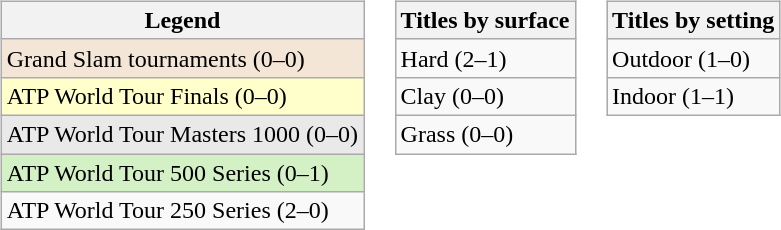<table>
<tr valign="top">
<td><br><table class="wikitable">
<tr>
<th>Legend</th>
</tr>
<tr style="background:#f3e6d7;">
<td>Grand Slam tournaments (0–0)</td>
</tr>
<tr style="background:#ffffcc;">
<td>ATP World Tour Finals (0–0)</td>
</tr>
<tr style="background:#e9e9e9;">
<td>ATP World Tour Masters 1000 (0–0)</td>
</tr>
<tr style="background:#d4f1c5;">
<td>ATP World Tour 500 Series (0–1)</td>
</tr>
<tr>
<td>ATP World Tour 250 Series (2–0)</td>
</tr>
</table>
</td>
<td><br><table class="wikitable">
<tr>
<th>Titles by surface</th>
</tr>
<tr>
<td>Hard (2–1)</td>
</tr>
<tr>
<td>Clay (0–0)</td>
</tr>
<tr>
<td>Grass (0–0)</td>
</tr>
</table>
</td>
<td><br><table class="wikitable">
<tr>
<th>Titles by setting</th>
</tr>
<tr>
<td>Outdoor (1–0)</td>
</tr>
<tr>
<td>Indoor (1–1)</td>
</tr>
</table>
</td>
</tr>
</table>
